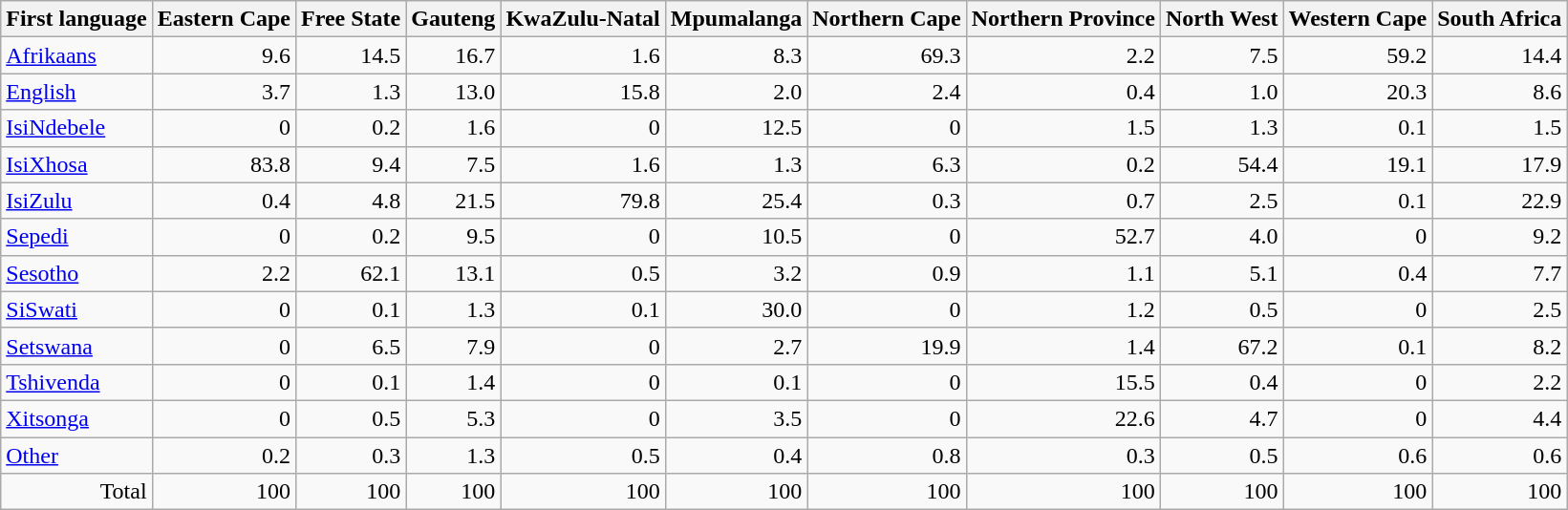<table class="wikitable sortable" style="text-align: right;">
<tr>
<th>First language</th>
<th>Eastern Cape</th>
<th>Free State</th>
<th data-sort-type="number">Gauteng</th>
<th data-sort-type="number">KwaZulu-Natal</th>
<th>Mpumalanga</th>
<th>Northern Cape</th>
<th>Northern Province</th>
<th>North West</th>
<th>Western Cape</th>
<th>South Africa</th>
</tr>
<tr>
<td style="text-align: left;"><a href='#'>Afrikaans</a></td>
<td>9.6</td>
<td>14.5</td>
<td>16.7</td>
<td>1.6</td>
<td>8.3</td>
<td>69.3</td>
<td>2.2</td>
<td>7.5</td>
<td>59.2</td>
<td>14.4</td>
</tr>
<tr>
<td style="text-align: left;"><a href='#'>English</a></td>
<td>3.7</td>
<td>1.3</td>
<td>13.0</td>
<td>15.8</td>
<td>2.0</td>
<td>2.4</td>
<td>0.4</td>
<td>1.0</td>
<td>20.3</td>
<td>8.6</td>
</tr>
<tr>
<td style="text-align: left;"><a href='#'>IsiNdebele</a></td>
<td>0</td>
<td>0.2</td>
<td>1.6</td>
<td>0</td>
<td>12.5</td>
<td>0</td>
<td>1.5</td>
<td>1.3</td>
<td>0.1</td>
<td>1.5</td>
</tr>
<tr>
<td style="text-align: left;"><a href='#'>IsiXhosa</a></td>
<td>83.8</td>
<td>9.4</td>
<td>7.5</td>
<td>1.6</td>
<td>1.3</td>
<td>6.3</td>
<td>0.2</td>
<td>54.4</td>
<td>19.1</td>
<td>17.9</td>
</tr>
<tr>
<td style="text-align: left;"><a href='#'>IsiZulu</a></td>
<td>0.4</td>
<td>4.8</td>
<td>21.5</td>
<td>79.8</td>
<td>25.4</td>
<td>0.3</td>
<td>0.7</td>
<td>2.5</td>
<td>0.1</td>
<td>22.9</td>
</tr>
<tr>
<td style="text-align: left;"><a href='#'>Sepedi</a></td>
<td>0</td>
<td>0.2</td>
<td>9.5</td>
<td>0</td>
<td>10.5</td>
<td>0</td>
<td>52.7</td>
<td>4.0</td>
<td>0</td>
<td>9.2</td>
</tr>
<tr>
<td style="text-align: left;"><a href='#'>Sesotho</a></td>
<td>2.2</td>
<td>62.1</td>
<td>13.1</td>
<td>0.5</td>
<td>3.2</td>
<td>0.9</td>
<td>1.1</td>
<td>5.1</td>
<td>0.4</td>
<td>7.7</td>
</tr>
<tr>
<td style="text-align: left;"><a href='#'>SiSwati</a></td>
<td>0</td>
<td>0.1</td>
<td>1.3</td>
<td>0.1</td>
<td>30.0</td>
<td>0</td>
<td>1.2</td>
<td>0.5</td>
<td>0</td>
<td>2.5</td>
</tr>
<tr>
<td style="text-align: left;"><a href='#'>Setswana</a></td>
<td>0</td>
<td>6.5</td>
<td>7.9</td>
<td>0</td>
<td>2.7</td>
<td>19.9</td>
<td>1.4</td>
<td>67.2</td>
<td>0.1</td>
<td>8.2</td>
</tr>
<tr>
<td style="text-align: left;"><a href='#'>Tshivenda</a></td>
<td>0</td>
<td>0.1</td>
<td>1.4</td>
<td>0</td>
<td>0.1</td>
<td>0</td>
<td>15.5</td>
<td>0.4</td>
<td>0</td>
<td>2.2</td>
</tr>
<tr>
<td style="text-align: left;"><a href='#'>Xitsonga</a></td>
<td>0</td>
<td>0.5</td>
<td>5.3</td>
<td>0</td>
<td>3.5</td>
<td>0</td>
<td>22.6</td>
<td>4.7</td>
<td>0</td>
<td>4.4</td>
</tr>
<tr>
<td style="text-align: left;"><a href='#'>Other</a></td>
<td>0.2</td>
<td>0.3</td>
<td>1.3</td>
<td>0.5</td>
<td>0.4</td>
<td>0.8</td>
<td>0.3</td>
<td>0.5</td>
<td>0.6</td>
<td>0.6</td>
</tr>
<tr>
<td>Total</td>
<td>100</td>
<td>100</td>
<td>100</td>
<td>100</td>
<td>100</td>
<td>100</td>
<td>100</td>
<td>100</td>
<td>100</td>
<td>100</td>
</tr>
</table>
